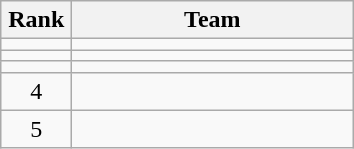<table class=wikitable style="text-align:center;">
<tr>
<th width=40>Rank</th>
<th width=180>Team</th>
</tr>
<tr>
<td></td>
<td align=left></td>
</tr>
<tr>
<td></td>
<td align=left></td>
</tr>
<tr>
<td></td>
<td align=left></td>
</tr>
<tr>
<td>4</td>
<td align=left></td>
</tr>
<tr>
<td>5</td>
<td align=left></td>
</tr>
</table>
